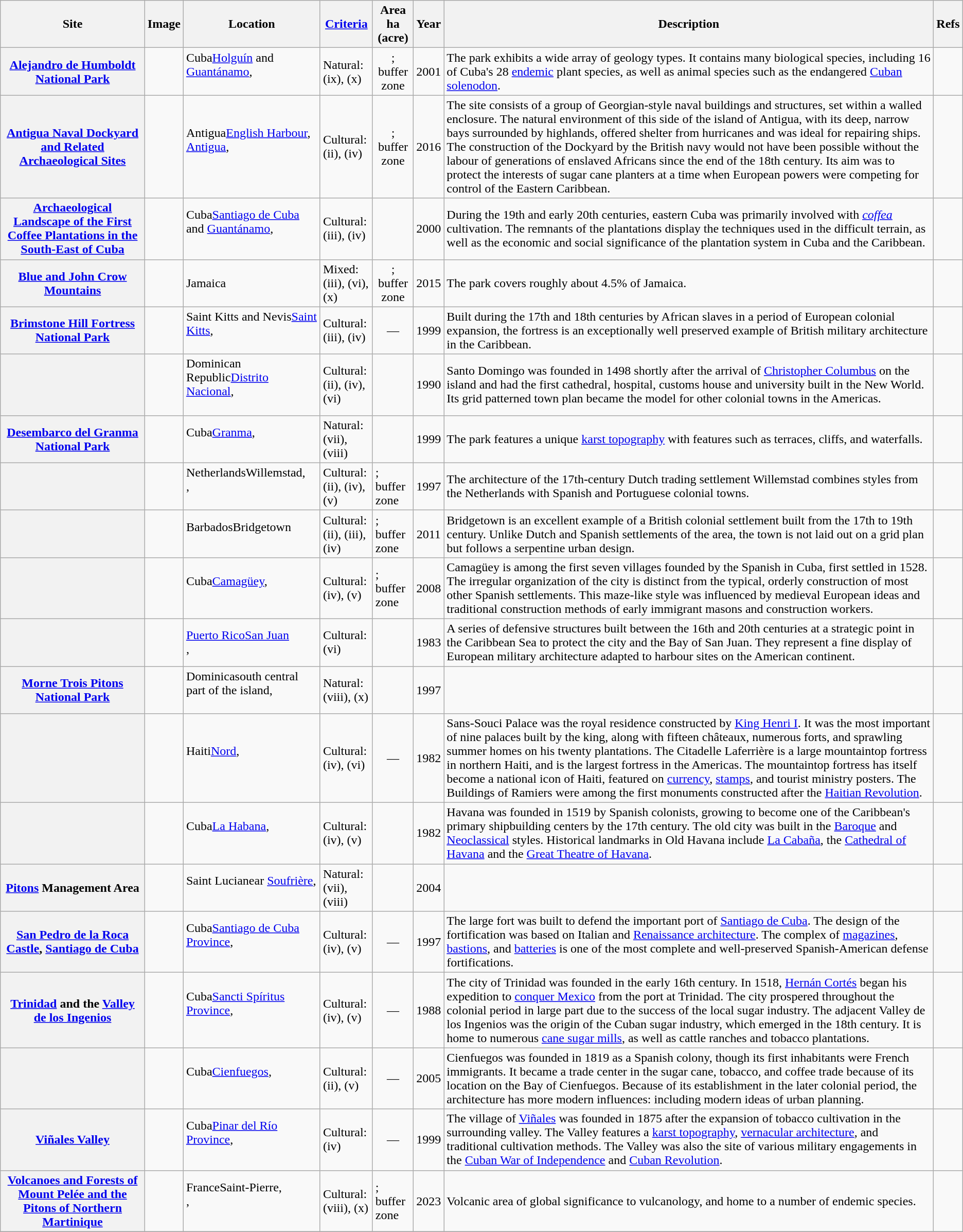<table class="wikitable sortable plainrowheaders">
<tr>
<th style="width:15%;" scope="col">Site</th>
<th class="unsortable" scope="col">Image</th>
<th scope="col">Location</th>
<th scope="col"><a href='#'>Criteria</a></th>
<th scope="col">Area<br>ha (acre)</th>
<th scope="col">Year</th>
<th scope="col" class="unsortable">Description</th>
<th scope="col" class="unsortable">Refs</th>
</tr>
<tr>
<th scope="row"><a href='#'>Alejandro de Humboldt National Park</a></th>
<td></td>
<td><span>Cuba</span><a href='#'>Holguín</a> and <a href='#'>Guantánamo</a>,<br><br><small></small></td>
<td>Natural:<br>(ix), (x)</td>
<td align="center">; buffer zone </td>
<td align="center">2001</td>
<td>The park exhibits a wide array of geology types. It contains many biological species, including 16 of Cuba's 28 <a href='#'>endemic</a> plant species, as well as animal species such as the endangered <a href='#'>Cuban solenodon</a>.</td>
<td><br></td>
</tr>
<tr>
<th scope="row"><a href='#'>Antigua Naval Dockyard and Related Archaeological Sites</a></th>
<td></td>
<td><span>Antigua</span><a href='#'>English Harbour</a>, <a href='#'>Antigua</a>,<br><br><small></small></td>
<td>Cultural:<br>(ii), (iv)</td>
<td align="center">; buffer zone </td>
<td align="center">2016</td>
<td>The site consists of a group of Georgian-style naval buildings and structures, set within a walled enclosure. The natural environment of this side of the island of Antigua, with its deep, narrow bays surrounded by highlands, offered shelter from hurricanes and was ideal for repairing ships. The construction of the Dockyard by the British navy would not have been possible without the labour of generations of enslaved Africans since the end of the 18th century. Its aim was to protect the interests of sugar cane planters at a time when European powers were competing for control of the Eastern Caribbean.</td>
<td></td>
</tr>
<tr>
<th scope="row"><a href='#'>Archaeological Landscape of the First Coffee Plantations in the South-East of Cuba</a></th>
<td></td>
<td><span>Cuba</span><a href='#'>Santiago de Cuba</a> and <a href='#'>Guantánamo</a>,<br><br><small></small></td>
<td>Cultural:<br>(iii), (iv)</td>
<td align="center"></td>
<td align="center">2000</td>
<td>During the 19th and early 20th centuries, eastern Cuba was primarily involved with <em><a href='#'>coffea</a></em> cultivation. The remnants of the plantations display the techniques used in the difficult terrain, as well as the economic and social significance of the plantation system in Cuba and the Caribbean.</td>
<td></td>
</tr>
<tr>
<th scope="row"><a href='#'>Blue and John Crow Mountains</a></th>
<td></td>
<td><span>Jamaica</span><br><small></small></td>
<td>Mixed:<br>(iii), (vi), (x)</td>
<td align="center">; buffer zone </td>
<td align="center">2015</td>
<td>The park covers roughly about 4.5% of Jamaica.</td>
<td></td>
</tr>
<tr>
<th scope="row"><a href='#'>Brimstone Hill Fortress National Park</a></th>
<td></td>
<td><span>Saint Kitts and Nevis</span><a href='#'>Saint Kitts</a>,<br><br><small></small></td>
<td>Cultural:<br>(iii), (iv)</td>
<td align="center">—</td>
<td align="center">1999</td>
<td>Built during the 17th and 18th centuries by African slaves in a period of European colonial expansion, the fortress is an exceptionally well preserved example of British military architecture in the Caribbean.</td>
<td></td>
</tr>
<tr>
<th scope="row"></th>
<td></td>
<td><span>Dominican Republic</span><a href='#'>Distrito Nacional</a>,<br><br><small></small></td>
<td>Cultural:<br>(ii), (iv), (vi)</td>
<td></td>
<td align="center">1990</td>
<td>Santo Domingo was founded in 1498 shortly after the arrival of <a href='#'>Christopher Columbus</a> on the island and had the first cathedral, hospital, customs house and university built in the New World. Its grid patterned town plan became the model for other colonial towns in the Americas.</td>
<td></td>
</tr>
<tr>
<th scope="row"><a href='#'>Desembarco del Granma National Park</a></th>
<td></td>
<td><span>Cuba</span><a href='#'>Granma</a>,<br><br><small></small></td>
<td>Natural:<br>(vii), (viii)</td>
<td></td>
<td align="center">1999</td>
<td>The park features a unique <a href='#'>karst topography</a> with features such as terraces, cliffs, and waterfalls.</td>
<td><br></td>
</tr>
<tr>
<th scope="row"></th>
<td></td>
<td><span>Netherlands</span>Willemstad,<br>,<br><br><small></small></td>
<td>Cultural:<br>(ii), (iv), (v)</td>
<td>; buffer zone </td>
<td align="center">1997</td>
<td>The architecture of the 17th-century Dutch trading settlement Willemstad combines styles from the Netherlands with Spanish and Portuguese colonial towns.</td>
<td></td>
</tr>
<tr>
<th scope="row"></th>
<td align="center"></td>
<td><span>Barbados</span>Bridgetown<br><br><small></small></td>
<td>Cultural:<br>(ii), (iii), (iv)</td>
<td>; buffer zone </td>
<td align="center">2011</td>
<td>Bridgetown is an excellent example of a British colonial settlement built from the 17th to 19th century. Unlike Dutch and Spanish settlements of the area, the town is not laid out on a grid plan but follows a serpentine urban design.</td>
<td></td>
</tr>
<tr>
<th scope="row"></th>
<td></td>
<td><span>Cuba</span><a href='#'>Camagüey</a>,<br><br><small></small></td>
<td>Cultural:<br>(iv), (v)</td>
<td>; buffer zone </td>
<td align="center">2008</td>
<td>Camagüey is among the first seven villages founded by the Spanish in Cuba, first settled in 1528. The irregular organization of the city is distinct from the typical, orderly construction of most other Spanish settlements. This maze-like style was influenced by medieval European ideas and traditional construction methods of early immigrant masons and construction workers.</td>
<td></td>
</tr>
<tr>
<th scope="row"></th>
<td align="center"></td>
<td><span><a href='#'>Puerto Rico</a></span><a href='#'>San Juan</a><br>, <br><small></small></td>
<td>Cultural:<br>(vi)</td>
<td></td>
<td align="center">1983</td>
<td>A series of defensive structures built between the 16th and 20th centuries at a strategic point in the Caribbean Sea to protect the city and the Bay of San Juan. They represent a fine display of European military architecture adapted to harbour sites on the American continent.</td>
<td></td>
</tr>
<tr>
<th scope="row"><a href='#'>Morne Trois Pitons National Park</a></th>
<td></td>
<td><span>Dominica</span>south central part of the island,<br><br><small></small></td>
<td>Natural:<br>(viii), (x)</td>
<td></td>
<td align="center">1997</td>
<td></td>
<td></td>
</tr>
<tr>
<th scope="row"></th>
<td></td>
<td><span>Haiti</span><a href='#'>Nord</a>,<br><br><small></small></td>
<td>Cultural:<br>(iv), (vi)</td>
<td align="center">—</td>
<td align="center">1982</td>
<td>Sans-Souci Palace was the royal residence constructed by <a href='#'>King Henri I</a>. It was the most important of nine palaces built by the king, along with fifteen châteaux, numerous forts, and sprawling summer homes on his twenty plantations. The Citadelle Laferrière is a large mountaintop fortress in northern Haiti, and is the largest fortress in the Americas. The mountaintop fortress has itself become a national icon of Haiti, featured on <a href='#'>currency</a>, <a href='#'>stamps</a>, and tourist ministry posters. The Buildings of Ramiers were among the first monuments constructed after the <a href='#'>Haitian Revolution</a>.</td>
<td></td>
</tr>
<tr>
<th scope="row"></th>
<td></td>
<td><span>Cuba</span><a href='#'>La Habana</a>,<br><br><small></small></td>
<td>Cultural:<br>(iv), (v)</td>
<td></td>
<td align="center">1982</td>
<td>Havana was founded in 1519 by Spanish colonists, growing to become one of the Caribbean's primary shipbuilding centers by the 17th century. The old city was built in the <a href='#'>Baroque</a> and <a href='#'>Neoclassical</a> styles. Historical landmarks in Old Havana include <a href='#'>La Cabaña</a>, the <a href='#'>Cathedral of Havana</a> and the <a href='#'>Great Theatre of Havana</a>.</td>
<td></td>
</tr>
<tr>
<th scope="row"><a href='#'>Pitons</a> Management Area</th>
<td></td>
<td><span>Saint Lucia</span>near <a href='#'>Soufrière</a>,<br><br><small></small></td>
<td>Natural:<br>(vii), (viii)</td>
<td></td>
<td align="center">2004</td>
<td></td>
<td></td>
</tr>
<tr>
<th scope="row"><a href='#'>San Pedro de la Roca Castle</a>, <a href='#'>Santiago de Cuba</a></th>
<td></td>
<td><span>Cuba</span><a href='#'>Santiago de Cuba Province</a>,<br><br><small></small></td>
<td>Cultural:<br>(iv), (v)</td>
<td align="center">—</td>
<td align="center">1997</td>
<td>The large fort was built to defend the important port of <a href='#'>Santiago de Cuba</a>. The design of the fortification was based on Italian and <a href='#'>Renaissance architecture</a>. The complex of <a href='#'>magazines</a>, <a href='#'>bastions</a>, and <a href='#'>batteries</a> is one of the most complete and well-preserved Spanish-American defense fortifications.</td>
<td></td>
</tr>
<tr>
<th scope="row"><a href='#'>Trinidad</a> and the <a href='#'>Valley de los Ingenios</a></th>
<td></td>
<td><span>Cuba</span><a href='#'>Sancti Spíritus Province</a>,<br><br><small></small></td>
<td>Cultural:<br>(iv), (v)</td>
<td align="center">—</td>
<td align="center">1988</td>
<td>The city of Trinidad was founded in the early 16th century. In 1518, <a href='#'>Hernán Cortés</a> began his expedition to <a href='#'>conquer Mexico</a> from the port at Trinidad. The city prospered throughout the colonial period in large part due to the success of the local sugar industry. The adjacent Valley de los Ingenios was the origin of the Cuban sugar industry, which emerged in the 18th century. It is home to numerous <a href='#'>cane sugar mills</a>, as well as cattle ranches and tobacco plantations.</td>
<td></td>
</tr>
<tr>
<th scope="row"></th>
<td></td>
<td><span>Cuba</span><a href='#'>Cienfuegos</a>,<br><br><small></small></td>
<td>Cultural:<br>(ii), (v)</td>
<td align="center">—</td>
<td align="center">2005</td>
<td>Cienfuegos was founded in 1819 as a Spanish colony, though its first inhabitants were French immigrants. It became a trade center in the sugar cane, tobacco, and coffee trade because of its location on the Bay of Cienfuegos. Because of its establishment in the later colonial period, the architecture has more modern influences: including modern ideas of urban planning.</td>
<td></td>
</tr>
<tr>
<th scope="row"><a href='#'>Viñales Valley</a></th>
<td></td>
<td><span>Cuba</span><a href='#'>Pinar del Río Province</a>,<br><br><small></small></td>
<td>Cultural:<br>(iv)</td>
<td align="center">—</td>
<td align="center">1999</td>
<td>The village of <a href='#'>Viñales</a> was founded in 1875 after the expansion of tobacco cultivation in the surrounding valley. The Valley features a <a href='#'>karst topography</a>, <a href='#'>vernacular architecture</a>, and traditional cultivation methods. The Valley was also the site of various military engagements in the <a href='#'>Cuban War of Independence</a> and <a href='#'>Cuban Revolution</a>.</td>
<td><br></td>
</tr>
<tr>
<th scope="row"><a href='#'>Volcanoes and Forests of Mount Pelée and the Pitons of Northern Martinique</a></th>
<td></td>
<td><span>France</span>Saint-Pierre,<br>,<br><br><small></small></td>
<td>Cultural:<br>(viii), (x)</td>
<td>; buffer zone </td>
<td align="center">2023</td>
<td>Volcanic area of global significance to vulcanology, and home to a number of endemic species.</td>
<td><br></td>
</tr>
<tr>
</tr>
</table>
